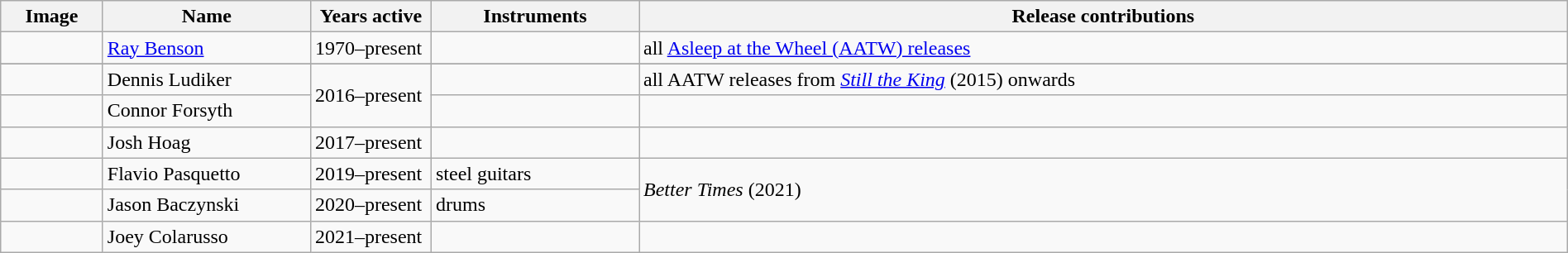<table class="wikitable" border="1" width=100%>
<tr>
<th width="75">Image</th>
<th width="160">Name</th>
<th width="90">Years active</th>
<th width="160">Instruments</th>
<th>Release contributions</th>
</tr>
<tr>
<td></td>
<td><a href='#'>Ray Benson</a></td>
<td>1970–present</td>
<td></td>
<td>all <a href='#'>Asleep at the Wheel (AATW) releases</a></td>
</tr>
<tr>
</tr>
<tr>
<td></td>
<td>Dennis Ludiker</td>
<td rowspan="2">2016–present</td>
<td></td>
<td rowspan="1">all AATW releases from <em><a href='#'>Still the King</a></em> (2015) onwards</td>
</tr>
<tr>
<td></td>
<td>Connor Forsyth</td>
<td></td>
<td></td>
</tr>
<tr>
<td></td>
<td>Josh Hoag</td>
<td>2017–present</td>
<td></td>
<td></td>
</tr>
<tr>
<td></td>
<td>Flavio Pasquetto</td>
<td>2019–present</td>
<td>steel guitars</td>
<td rowspan="2"><em>Better Times</em> (2021)</td>
</tr>
<tr>
<td></td>
<td>Jason Baczynski</td>
<td>2020–present</td>
<td>drums</td>
</tr>
<tr>
<td></td>
<td>Joey Colarusso</td>
<td>2021–present</td>
<td></td>
<td></td>
</tr>
</table>
